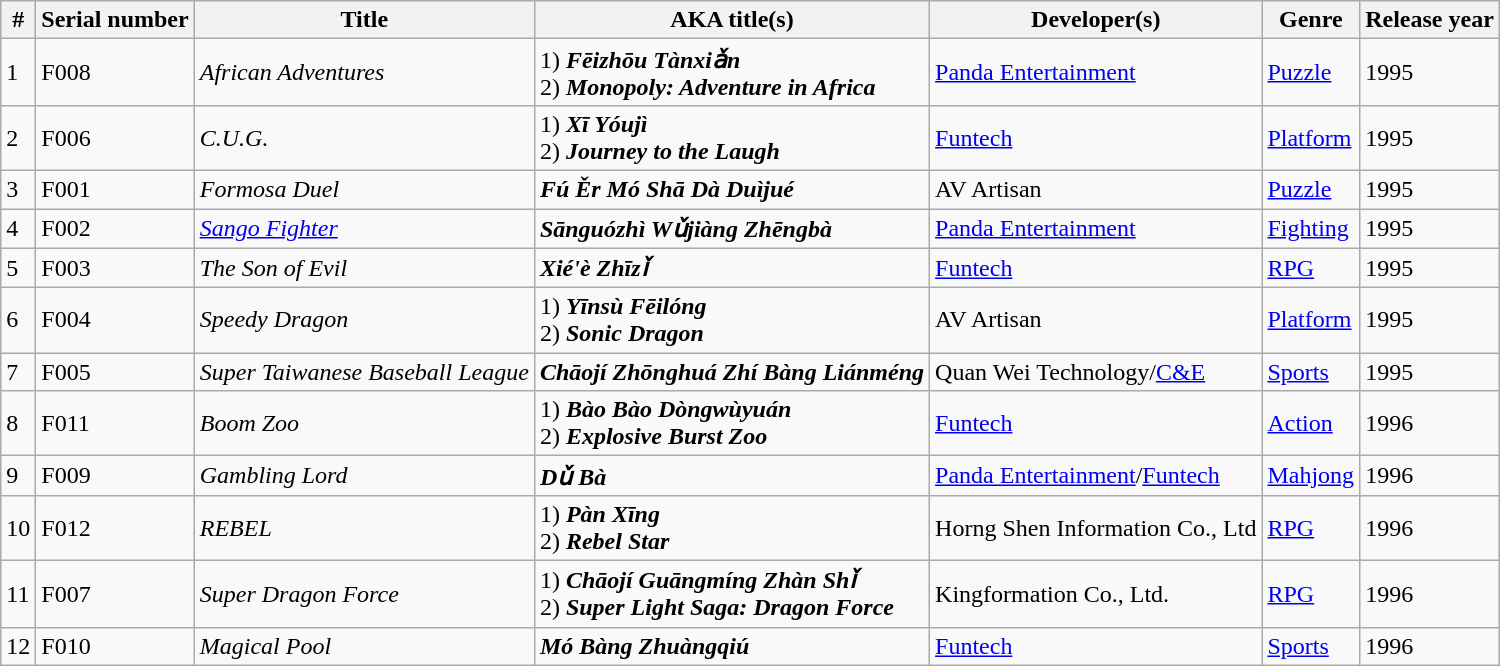<table class="wikitable sortable">
<tr>
<th scope="col">#</th>
<th scope="col">Serial number</th>
<th scope="col">Title</th>
<th scope="col">AKA title(s)</th>
<th scope="col">Developer(s)</th>
<th scope="col">Genre</th>
<th scope="col">Release year</th>
</tr>
<tr>
<td>1</td>
<td>F008</td>
<td><em>African Adventures</em></td>
<td>1) <strong><em>Fēizhōu Tànxiǎn</em></strong> <br> 2) <strong><em>Monopoly: Adventure in Africa</em></strong></td>
<td><a href='#'>Panda Entertainment</a></td>
<td><a href='#'>Puzzle</a></td>
<td>1995</td>
</tr>
<tr>
<td>2</td>
<td>F006</td>
<td><em>C.U.G.</em></td>
<td>1) <strong><em>Xī Yóujì</em></strong><br>2) <strong><em>Journey to the Laugh</em></strong></td>
<td><a href='#'>Funtech</a></td>
<td><a href='#'>Platform</a></td>
<td>1995</td>
</tr>
<tr>
<td>3</td>
<td>F001</td>
<td><em>Formosa Duel</em></td>
<td><strong><em>Fú Ěr Mó Shā Dà Duìjué</em></strong></td>
<td>AV Artisan</td>
<td><a href='#'>Puzzle</a></td>
<td>1995</td>
</tr>
<tr>
<td>4</td>
<td>F002</td>
<td><em><a href='#'>Sango Fighter</a></em></td>
<td><strong><em>Sānguózhì Wǔjiàng Zhēngbà</em></strong></td>
<td><a href='#'>Panda Entertainment</a></td>
<td><a href='#'>Fighting</a></td>
<td>1995</td>
</tr>
<tr>
<td>5</td>
<td>F003</td>
<td><em>The Son of Evil</em></td>
<td><strong><em>Xié'è Zhīzǐ</em></strong></td>
<td><a href='#'>Funtech</a></td>
<td><a href='#'>RPG</a></td>
<td>1995</td>
</tr>
<tr>
<td>6</td>
<td>F004</td>
<td><em>Speedy Dragon</em></td>
<td>1) <strong><em>Yīnsù Fēilóng</em></strong><br>2) <strong><em>Sonic Dragon</em></strong></td>
<td>AV Artisan</td>
<td><a href='#'>Platform</a></td>
<td>1995</td>
</tr>
<tr>
<td>7</td>
<td>F005</td>
<td><em>Super Taiwanese Baseball League</em></td>
<td><strong><em>Chāojí Zhōnghuá Zhí Bàng Liánméng</em></strong></td>
<td>Quan Wei Technology/<a href='#'>C&E</a></td>
<td><a href='#'>Sports</a></td>
<td>1995</td>
</tr>
<tr>
<td>8</td>
<td>F011</td>
<td><em>Boom Zoo</em></td>
<td>1) <strong><em>Bào Bào Dòngwùyuán</em></strong><br>2) <strong><em>Explosive Burst Zoo</em></strong></td>
<td><a href='#'>Funtech</a></td>
<td><a href='#'>Action</a></td>
<td>1996</td>
</tr>
<tr>
<td>9</td>
<td>F009</td>
<td><em>Gambling Lord</em></td>
<td><strong><em>Dǔ Bà</em></strong></td>
<td><a href='#'>Panda Entertainment</a>/<a href='#'>Funtech</a></td>
<td><a href='#'>Mahjong</a></td>
<td>1996</td>
</tr>
<tr>
<td>10</td>
<td>F012</td>
<td><em>REBEL</em></td>
<td>1) <strong><em>Pàn Xīng</em></strong><br>2) <strong><em>Rebel Star</em></strong></td>
<td>Horng Shen Information Co., Ltd</td>
<td><a href='#'>RPG</a></td>
<td>1996</td>
</tr>
<tr>
<td>11</td>
<td>F007</td>
<td><em>Super Dragon Force</em></td>
<td>1) <strong><em>Chāojí Guāngmíng Zhàn Shǐ</em></strong><br>2) <strong><em>Super Light Saga: Dragon Force</em></strong></td>
<td>Kingformation Co., Ltd.</td>
<td><a href='#'>RPG</a></td>
<td>1996</td>
</tr>
<tr>
<td>12</td>
<td>F010</td>
<td><em>Magical Pool</em></td>
<td><strong><em>Mó Bàng Zhuàngqiú</em></strong></td>
<td><a href='#'>Funtech</a></td>
<td><a href='#'>Sports</a></td>
<td>1996</td>
</tr>
</table>
